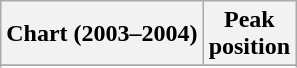<table class="wikitable sortable plainrowheaders" style="text-align:center">
<tr>
<th scope="col">Chart (2003–2004)</th>
<th scope="col">Peak<br>position</th>
</tr>
<tr>
</tr>
<tr>
</tr>
<tr>
</tr>
<tr>
</tr>
<tr>
</tr>
<tr>
</tr>
</table>
